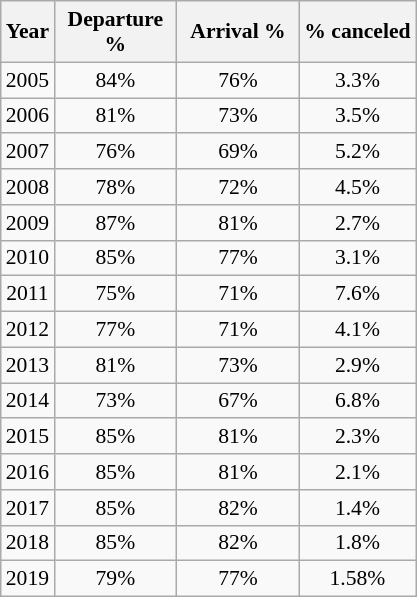<table class="wikitable" style="text-align: center; font-size: 90%">
<tr>
<th>Year</th>
<th style="width:75px;">Departure %</th>
<th style="width:75px;">Arrival %</th>
<th>% canceled</th>
</tr>
<tr>
<td>2005</td>
<td>84%</td>
<td>76%</td>
<td>3.3%</td>
</tr>
<tr>
<td>2006</td>
<td>81%</td>
<td>73%</td>
<td>3.5%</td>
</tr>
<tr>
<td>2007</td>
<td>76%</td>
<td>69%</td>
<td>5.2%</td>
</tr>
<tr>
<td>2008</td>
<td>78%</td>
<td>72%</td>
<td>4.5%</td>
</tr>
<tr>
<td>2009</td>
<td>87%</td>
<td>81%</td>
<td>2.7%</td>
</tr>
<tr>
<td>2010</td>
<td>85%</td>
<td>77%</td>
<td>3.1%</td>
</tr>
<tr>
<td>2011</td>
<td>75%</td>
<td>71%</td>
<td>7.6%</td>
</tr>
<tr>
<td>2012</td>
<td>77%</td>
<td>71%</td>
<td>4.1%</td>
</tr>
<tr>
<td>2013</td>
<td>81%</td>
<td>73%</td>
<td>2.9%</td>
</tr>
<tr>
<td>2014</td>
<td>73%</td>
<td>67%</td>
<td>6.8%</td>
</tr>
<tr>
<td>2015</td>
<td>85%</td>
<td>81%</td>
<td>2.3%</td>
</tr>
<tr>
<td>2016</td>
<td>85%</td>
<td>81%</td>
<td>2.1%</td>
</tr>
<tr>
<td>2017</td>
<td>85%</td>
<td>82%</td>
<td>1.4%</td>
</tr>
<tr>
<td>2018</td>
<td>85%</td>
<td>82%</td>
<td>1.8%</td>
</tr>
<tr>
<td>2019</td>
<td>79%</td>
<td>77%</td>
<td>1.58%</td>
</tr>
</table>
